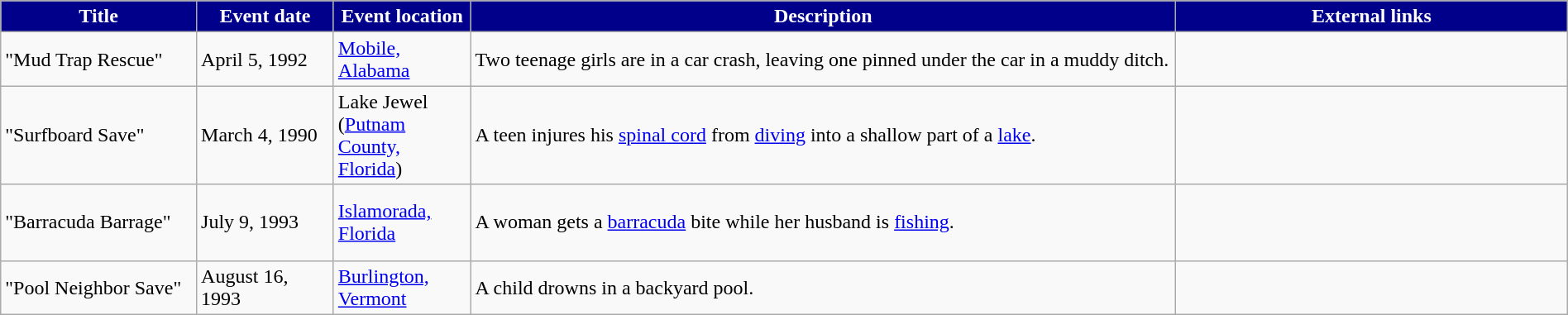<table class="wikitable" style="width: 100%;">
<tr>
<th style="background: #00008B; color: #FFFFFF; width: 10%;">Title</th>
<th style="background: #00008B; color: #FFFFFF; width: 7%;">Event date</th>
<th style="background: #00008B; color: #FFFFFF; width: 7%;">Event location</th>
<th style="background: #00008B; color: #FFFFFF; width: 36%;">Description</th>
<th style="background: #00008B; color: #FFFFFF; width: 20%;">External links</th>
</tr>
<tr>
<td>"Mud Trap Rescue"</td>
<td>April 5, 1992</td>
<td><a href='#'>Mobile, Alabama</a></td>
<td>Two teenage girls are in a car crash, leaving one pinned under the car in a muddy ditch.</td>
<td></td>
</tr>
<tr>
<td>"Surfboard Save"</td>
<td>March 4, 1990</td>
<td>Lake Jewel (<a href='#'>Putnam County, Florida</a>)</td>
<td>A teen injures his <a href='#'>spinal cord</a> from <a href='#'>diving</a> into a shallow part of a <a href='#'>lake</a>.</td>
<td></td>
</tr>
<tr>
<td>"Barracuda Barrage"</td>
<td>July 9, 1993</td>
<td><a href='#'>Islamorada, Florida</a></td>
<td>A woman gets a <a href='#'>barracuda</a> bite while her husband is <a href='#'>fishing</a>.</td>
<td class="mw-collapsible mw-collapsed" data-expandtext="Show" data-collapsetext="Hide" style="float: left; border: none;"><br><br><br></td>
</tr>
<tr>
<td>"Pool Neighbor Save"</td>
<td>August 16, 1993</td>
<td><a href='#'>Burlington, Vermont</a></td>
<td>A child drowns in a backyard pool.</td>
<td></td>
</tr>
</table>
